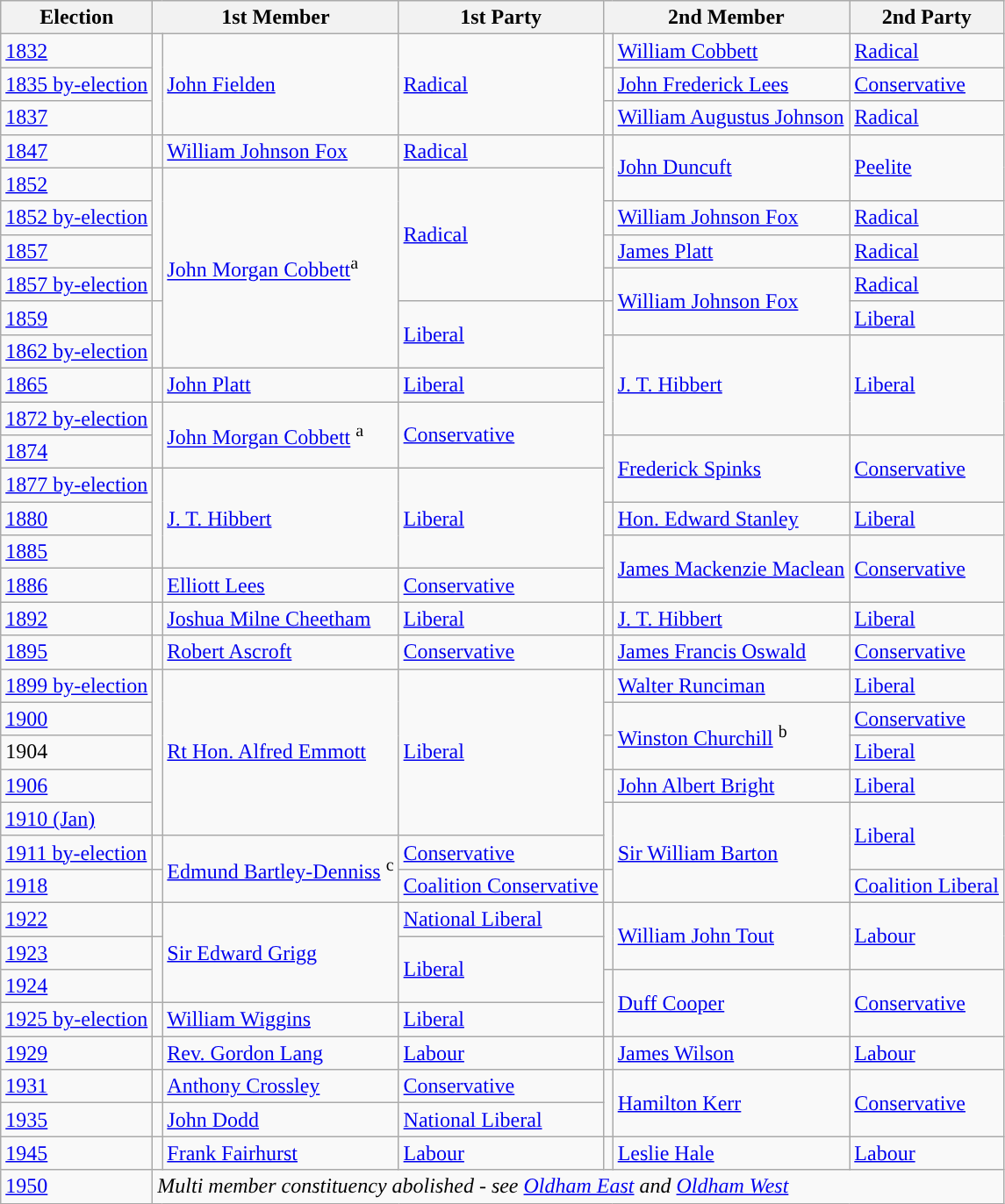<table class="wikitable">
<tr>
<th>Election</th>
<th colspan="2">1st Member </th>
<th>1st Party</th>
<th colspan="2">2nd Member </th>
<th>2nd Party</th>
</tr>
<tr>
<td><a href='#'>1832</a></td>
<td rowspan="3" style="color:inherit;background-color: "></td>
<td rowspan="3"><a href='#'>John Fielden</a></td>
<td rowspan="3"><a href='#'>Radical</a></td>
<td style="color:inherit;background-color: "></td>
<td><a href='#'>William Cobbett</a></td>
<td><a href='#'>Radical</a></td>
</tr>
<tr>
<td><a href='#'>1835 by-election</a></td>
<td style="color:inherit;background-color: "></td>
<td><a href='#'>John Frederick Lees</a></td>
<td><a href='#'>Conservative</a></td>
</tr>
<tr>
<td><a href='#'>1837</a></td>
<td style="color:inherit;background-color: "></td>
<td><a href='#'>William Augustus Johnson</a></td>
<td><a href='#'>Radical</a></td>
</tr>
<tr>
<td><a href='#'>1847</a></td>
<td style="color:inherit;background-color: "></td>
<td><a href='#'>William Johnson Fox</a></td>
<td><a href='#'>Radical</a></td>
<td rowspan="2" style="color:inherit;background-color: "></td>
<td rowspan="2"><a href='#'>John Duncuft</a></td>
<td rowspan="2"><a href='#'>Peelite</a></td>
</tr>
<tr>
<td><a href='#'>1852</a></td>
<td rowspan="4" style="color:inherit;background-color: "></td>
<td rowspan="6"><a href='#'>John Morgan Cobbett</a><sup>a</sup></td>
<td rowspan="4"><a href='#'>Radical</a></td>
</tr>
<tr>
<td><a href='#'>1852 by-election</a></td>
<td style="color:inherit;background-color: "></td>
<td><a href='#'>William Johnson Fox</a></td>
<td><a href='#'>Radical</a></td>
</tr>
<tr>
<td><a href='#'>1857</a></td>
<td style="color:inherit;background-color: "></td>
<td><a href='#'>James Platt</a></td>
<td><a href='#'>Radical</a></td>
</tr>
<tr>
<td><a href='#'>1857 by-election</a></td>
<td style="color:inherit;background-color: "></td>
<td rowspan="2"><a href='#'>William Johnson Fox</a></td>
<td><a href='#'>Radical</a></td>
</tr>
<tr>
<td><a href='#'>1859</a></td>
<td rowspan="2" style="color:inherit;background-color: "></td>
<td rowspan="2"><a href='#'>Liberal</a></td>
<td style="color:inherit;background-color: "></td>
<td><a href='#'>Liberal</a></td>
</tr>
<tr>
<td><a href='#'>1862 by-election</a></td>
<td rowspan="3" style="color:inherit;background-color: "></td>
<td rowspan="3"><a href='#'>J. T. Hibbert</a></td>
<td rowspan="3"><a href='#'>Liberal</a></td>
</tr>
<tr>
<td><a href='#'>1865</a></td>
<td style="color:inherit;background-color: "></td>
<td><a href='#'>John Platt</a></td>
<td><a href='#'>Liberal</a></td>
</tr>
<tr>
<td><a href='#'>1872 by-election</a></td>
<td rowspan="2" style="color:inherit;background-color: "></td>
<td rowspan="2"><a href='#'>John Morgan Cobbett</a> <sup>a</sup></td>
<td rowspan="2"><a href='#'>Conservative</a></td>
</tr>
<tr>
<td><a href='#'>1874</a></td>
<td rowspan="2" style="color:inherit;background-color: "></td>
<td rowspan="2"><a href='#'>Frederick Spinks</a></td>
<td rowspan="2"><a href='#'>Conservative</a></td>
</tr>
<tr>
<td><a href='#'>1877 by-election</a></td>
<td rowspan="3" style="color:inherit;background-color: "></td>
<td rowspan="3"><a href='#'>J. T. Hibbert</a></td>
<td rowspan="3"><a href='#'>Liberal</a></td>
</tr>
<tr>
<td><a href='#'>1880</a></td>
<td style="color:inherit;background-color: "></td>
<td><a href='#'>Hon. Edward Stanley</a></td>
<td><a href='#'>Liberal</a></td>
</tr>
<tr>
<td><a href='#'>1885</a></td>
<td rowspan="2" style="color:inherit;background-color: "></td>
<td rowspan="2"><a href='#'>James Mackenzie Maclean</a></td>
<td rowspan="2"><a href='#'>Conservative</a></td>
</tr>
<tr>
<td><a href='#'>1886</a></td>
<td style="color:inherit;background-color: "></td>
<td><a href='#'>Elliott Lees</a></td>
<td><a href='#'>Conservative</a></td>
</tr>
<tr>
<td><a href='#'>1892</a></td>
<td style="color:inherit;background-color: "></td>
<td><a href='#'>Joshua Milne Cheetham</a></td>
<td><a href='#'>Liberal</a></td>
<td style="color:inherit;background-color: "></td>
<td><a href='#'>J. T. Hibbert</a></td>
<td><a href='#'>Liberal</a></td>
</tr>
<tr>
<td><a href='#'>1895</a></td>
<td style="color:inherit;background-color: "></td>
<td><a href='#'>Robert Ascroft</a></td>
<td><a href='#'>Conservative</a></td>
<td style="color:inherit;background-color: "></td>
<td><a href='#'>James Francis Oswald</a></td>
<td><a href='#'>Conservative</a></td>
</tr>
<tr>
<td><a href='#'>1899 by-election</a></td>
<td rowspan="5" style="color:inherit;background-color: "></td>
<td rowspan="5"><a href='#'>Rt Hon. Alfred Emmott</a></td>
<td rowspan="5"><a href='#'>Liberal</a></td>
<td style="color:inherit;background-color: "></td>
<td><a href='#'>Walter Runciman</a></td>
<td><a href='#'>Liberal</a></td>
</tr>
<tr>
<td><a href='#'>1900</a></td>
<td style="color:inherit;background-color: "></td>
<td rowspan="2"><a href='#'>Winston Churchill</a> <sup>b</sup></td>
<td><a href='#'>Conservative</a></td>
</tr>
<tr>
<td>1904</td>
<td style="color:inherit;background-color: "></td>
<td><a href='#'>Liberal</a></td>
</tr>
<tr>
<td><a href='#'>1906</a></td>
<td style="color:inherit;background-color: "></td>
<td><a href='#'>John Albert Bright</a></td>
<td><a href='#'>Liberal</a></td>
</tr>
<tr>
<td><a href='#'>1910 (Jan)</a></td>
<td rowspan="2" style="color:inherit;background-color: "></td>
<td rowspan="3"><a href='#'>Sir William Barton</a></td>
<td rowspan="2"><a href='#'>Liberal</a></td>
</tr>
<tr>
<td><a href='#'>1911 by-election</a></td>
<td style="color:inherit;background-color: "></td>
<td rowspan="2"><a href='#'>Edmund Bartley-Denniss</a> <sup>c</sup></td>
<td><a href='#'>Conservative</a></td>
</tr>
<tr>
<td><a href='#'>1918</a></td>
<td style="color:inherit;background-color: "></td>
<td><a href='#'>Coalition Conservative</a></td>
<td style="color:inherit;background-color: "></td>
<td><a href='#'>Coalition Liberal</a></td>
</tr>
<tr>
<td><a href='#'>1922</a></td>
<td style="color:inherit;background-color: "></td>
<td rowspan="3"><a href='#'>Sir Edward Grigg</a></td>
<td><a href='#'>National Liberal</a></td>
<td rowspan="2" style="color:inherit;background-color: "></td>
<td rowspan="2"><a href='#'>William John Tout</a></td>
<td rowspan="2"><a href='#'>Labour</a></td>
</tr>
<tr>
<td><a href='#'>1923</a></td>
<td rowspan="2" style="color:inherit;background-color: "></td>
<td rowspan="2"><a href='#'>Liberal</a></td>
</tr>
<tr>
<td><a href='#'>1924</a></td>
<td rowspan="2" style="color:inherit;background-color: "></td>
<td rowspan="2"><a href='#'>Duff Cooper</a></td>
<td rowspan="2"><a href='#'>Conservative</a></td>
</tr>
<tr>
<td><a href='#'>1925 by-election</a></td>
<td style="color:inherit;background-color: "></td>
<td><a href='#'>William Wiggins</a></td>
<td><a href='#'>Liberal</a></td>
</tr>
<tr>
<td><a href='#'>1929</a></td>
<td style="color:inherit;background-color: "></td>
<td><a href='#'>Rev. Gordon Lang</a></td>
<td><a href='#'>Labour</a></td>
<td style="color:inherit;background-color: "></td>
<td><a href='#'>James Wilson</a></td>
<td><a href='#'>Labour</a></td>
</tr>
<tr>
<td><a href='#'>1931</a></td>
<td style="color:inherit;background-color: "></td>
<td><a href='#'>Anthony Crossley</a></td>
<td><a href='#'>Conservative</a></td>
<td rowspan="2" style="color:inherit;background-color: "></td>
<td rowspan="2"><a href='#'>Hamilton Kerr</a></td>
<td rowspan="2"><a href='#'>Conservative</a></td>
</tr>
<tr>
<td><a href='#'>1935</a></td>
<td style="color:inherit;background-color: "></td>
<td><a href='#'>John Dodd</a></td>
<td><a href='#'>National Liberal</a></td>
</tr>
<tr>
<td><a href='#'>1945</a></td>
<td style="color:inherit;background-color: "></td>
<td><a href='#'>Frank Fairhurst</a></td>
<td><a href='#'>Labour</a></td>
<td style="color:inherit;background-color: "></td>
<td><a href='#'>Leslie Hale</a></td>
<td><a href='#'>Labour</a></td>
</tr>
<tr>
<td><a href='#'>1950</a></td>
<td colspan="6"><em>Multi member constituency abolished -  see <a href='#'>Oldham East</a> and <a href='#'>Oldham West</a></em></td>
</tr>
</table>
